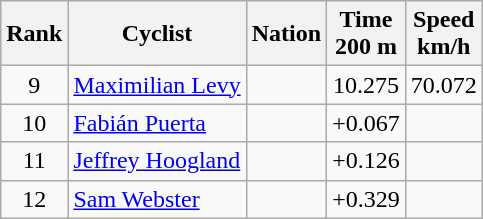<table class="wikitable sortable" style="text-align:center;">
<tr>
<th>Rank</th>
<th>Cyclist</th>
<th>Nation</th>
<th>Time<br>200 m</th>
<th>Speed<br>km/h</th>
</tr>
<tr>
<td>9</td>
<td align=left><a href='#'>Maximilian Levy</a></td>
<td align=left></td>
<td>10.275</td>
<td>70.072</td>
</tr>
<tr>
<td>10</td>
<td align=left><a href='#'>Fabián Puerta</a></td>
<td align=left></td>
<td data-sort-value=10.342>+0.067</td>
<td></td>
</tr>
<tr>
<td>11</td>
<td align=left><a href='#'>Jeffrey Hoogland</a></td>
<td align=left></td>
<td data-sort-value=10.401>+0.126</td>
<td></td>
</tr>
<tr>
<td>12</td>
<td align=left><a href='#'>Sam Webster</a></td>
<td align=left></td>
<td data-sort-value=10.604>+0.329</td>
<td></td>
</tr>
</table>
